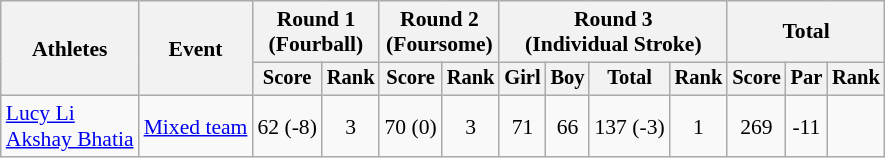<table class="wikitable" style="font-size:90%">
<tr>
<th rowspan="2">Athletes</th>
<th rowspan="2">Event</th>
<th colspan="2">Round 1<br>(Fourball)</th>
<th colspan="2">Round 2<br>(Foursome)</th>
<th colspan="4">Round 3<br>(Individual Stroke)</th>
<th colspan="3">Total</th>
</tr>
<tr style="font-size:95%">
<th>Score</th>
<th>Rank</th>
<th>Score</th>
<th>Rank</th>
<th>Girl</th>
<th>Boy</th>
<th>Total</th>
<th>Rank</th>
<th>Score</th>
<th>Par</th>
<th>Rank</th>
</tr>
<tr align=center>
<td align=left><a href='#'>Lucy Li</a><br><a href='#'>Akshay Bhatia</a></td>
<td align=left><a href='#'>Mixed team</a></td>
<td>62 (-8)</td>
<td>3</td>
<td>70 (0)</td>
<td>3</td>
<td>71</td>
<td>66</td>
<td>137 (-3)</td>
<td>1</td>
<td>269</td>
<td>-11</td>
<td></td>
</tr>
</table>
